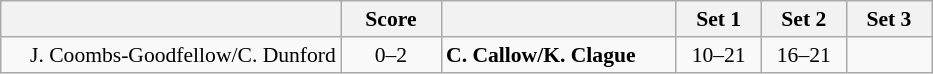<table class="wikitable" style="text-align: center; font-size:90% ">
<tr>
<th align="right" width="220"></th>
<th width="60">Score</th>
<th align="left" width="150"></th>
<th width="50">Set 1</th>
<th width="50">Set 2</th>
<th width="50">Set 3</th>
</tr>
<tr>
<td align=right>J. Coombs-Goodfellow/C. Dunford </td>
<td align=center>0–2</td>
<td align=left> <strong>C. Callow/K. Clague</strong></td>
<td>10–21</td>
<td>16–21</td>
<td></td>
</tr>
</table>
